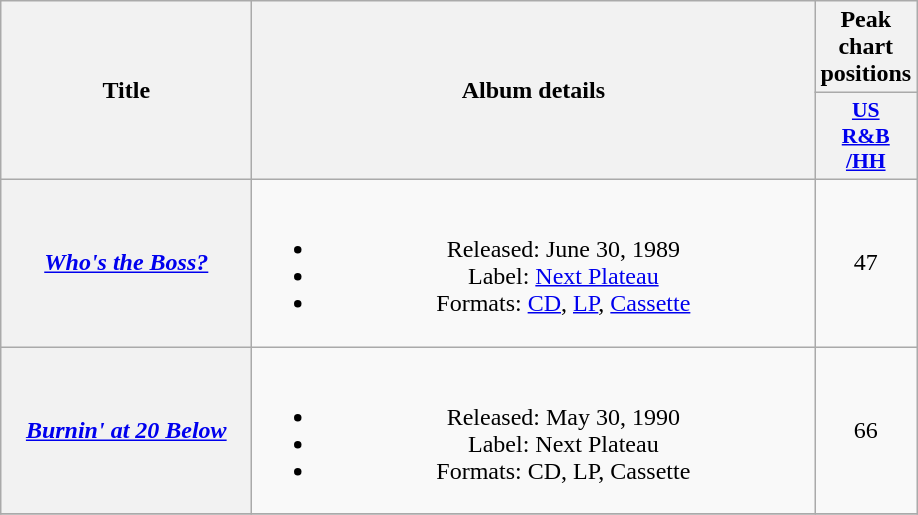<table class="wikitable plainrowheaders" style="text-align:center;" border="1">
<tr>
<th scope="col" rowspan="2" style="width:10em;">Title</th>
<th scope="col" rowspan="2" style="width:23em;">Album details</th>
<th scope="col" colspan="1">Peak chart positions</th>
</tr>
<tr>
<th scope="col" style="width:3em;font-size:90%;"><a href='#'>US<br>R&B<br>/HH</a><br></th>
</tr>
<tr>
<th scope="row"><em><a href='#'>Who's the Boss?</a></em></th>
<td><br><ul><li>Released: June 30, 1989</li><li>Label: <a href='#'>Next Plateau</a></li><li>Formats: <a href='#'>CD</a>, <a href='#'>LP</a>, <a href='#'>Cassette</a></li></ul></td>
<td>47</td>
</tr>
<tr>
<th scope="row"><em><a href='#'>Burnin' at 20 Below</a></em></th>
<td><br><ul><li>Released: May 30, 1990</li><li>Label: Next Plateau</li><li>Formats: CD, LP, Cassette</li></ul></td>
<td>66</td>
</tr>
<tr>
</tr>
</table>
